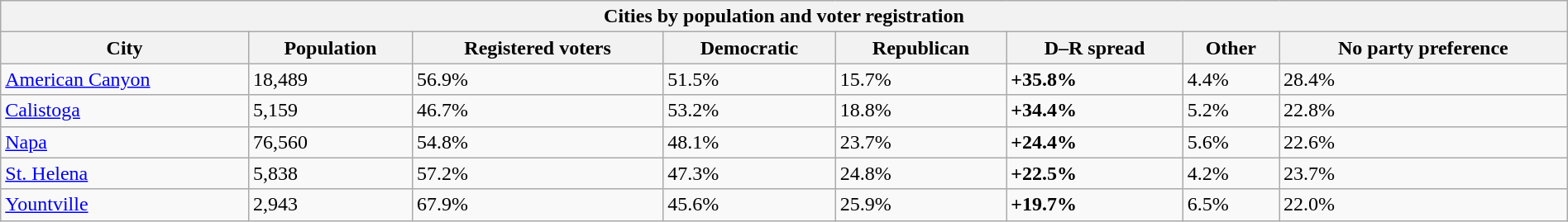<table class="wikitable collapsible collapsed sortable" style="width: 100%;">
<tr>
<th colspan="8">Cities by population and voter registration</th>
</tr>
<tr>
<th>City</th>
<th data-sort-type="number">Population</th>
<th data-sort-type="number">Registered voters<br></th>
<th data-sort-type="number">Democratic</th>
<th data-sort-type="number">Republican</th>
<th data-sort-type="number">D–R spread</th>
<th data-sort-type="number">Other</th>
<th data-sort-type="number">No party preference</th>
</tr>
<tr>
<td><a href='#'>American Canyon</a></td>
<td>18,489</td>
<td>56.9%</td>
<td>51.5%</td>
<td>15.7%</td>
<td><span><strong>+35.8%</strong></span></td>
<td>4.4%</td>
<td>28.4%</td>
</tr>
<tr>
<td><a href='#'>Calistoga</a></td>
<td>5,159</td>
<td>46.7%</td>
<td>53.2%</td>
<td>18.8%</td>
<td><span><strong>+34.4%</strong></span></td>
<td>5.2%</td>
<td>22.8%</td>
</tr>
<tr>
<td><a href='#'>Napa</a></td>
<td>76,560</td>
<td>54.8%</td>
<td>48.1%</td>
<td>23.7%</td>
<td><span><strong>+24.4%</strong></span></td>
<td>5.6%</td>
<td>22.6%</td>
</tr>
<tr>
<td><a href='#'>St. Helena</a></td>
<td>5,838</td>
<td>57.2%</td>
<td>47.3%</td>
<td>24.8%</td>
<td><span><strong>+22.5%</strong></span></td>
<td>4.2%</td>
<td>23.7%</td>
</tr>
<tr>
<td><a href='#'>Yountville</a></td>
<td>2,943</td>
<td>67.9%</td>
<td>45.6%</td>
<td>25.9%</td>
<td><span><strong>+19.7%</strong></span></td>
<td>6.5%</td>
<td>22.0%</td>
</tr>
</table>
